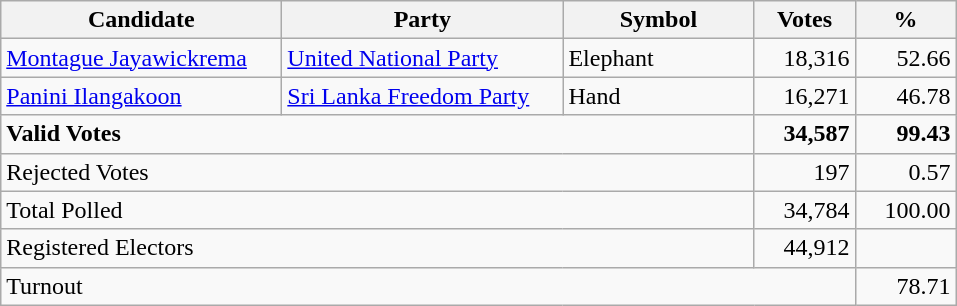<table class="wikitable" border="1" style="text-align:right;">
<tr>
<th align=left width="180">Candidate</th>
<th align=left width="180">Party</th>
<th align=left width="120">Symbol</th>
<th align=left width="60">Votes</th>
<th align=left width="60">%</th>
</tr>
<tr>
<td align=left><a href='#'>Montague Jayawickrema</a></td>
<td align=left><a href='#'>United National Party</a></td>
<td align=left>Elephant</td>
<td align=right>18,316</td>
<td align=right>52.66</td>
</tr>
<tr>
<td align=left><a href='#'>Panini Ilangakoon</a></td>
<td align=left><a href='#'>Sri Lanka Freedom Party</a></td>
<td align=left>Hand</td>
<td align=right>16,271</td>
<td align=right>46.78</td>
</tr>
<tr>
<td align=left colspan=3><strong>Valid Votes</strong></td>
<td align=right><strong>34,587</strong></td>
<td align=right><strong>99.43</strong></td>
</tr>
<tr>
<td align=left colspan=3>Rejected Votes</td>
<td align=right>197</td>
<td align=right>0.57</td>
</tr>
<tr>
<td align=left colspan=3>Total Polled</td>
<td align=right>34,784</td>
<td align=right>100.00</td>
</tr>
<tr>
<td align=left colspan=3>Registered Electors</td>
<td align=right>44,912</td>
<td></td>
</tr>
<tr>
<td align=left colspan=4>Turnout</td>
<td align=right>78.71</td>
</tr>
</table>
